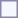<table style="border:1px solid #8888aa; background-color:#f7f8ff; padding:5px; font-size:95%; margin: 0px 12px 12px 0px;">
</table>
